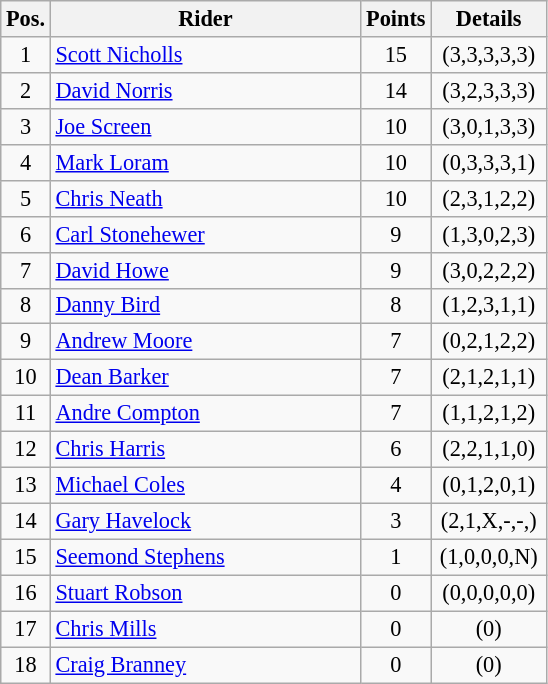<table class=wikitable style="font-size:93%;">
<tr>
<th width=25px>Pos.</th>
<th width=200px>Rider</th>
<th width=40px>Points</th>
<th width=70px>Details</th>
</tr>
<tr align=center >
<td>1</td>
<td align=left><a href='#'>Scott Nicholls</a></td>
<td>15</td>
<td>(3,3,3,3,3)</td>
</tr>
<tr align=center >
<td>2</td>
<td align=left><a href='#'>David Norris</a></td>
<td>14</td>
<td>(3,2,3,3,3)</td>
</tr>
<tr align=center >
<td>3</td>
<td align=left><a href='#'>Joe Screen</a></td>
<td>10</td>
<td>(3,0,1,3,3)</td>
</tr>
<tr align=center >
<td>4</td>
<td align=left><a href='#'>Mark Loram</a></td>
<td>10</td>
<td>(0,3,3,3,1)</td>
</tr>
<tr align=center>
<td>5</td>
<td align=left><a href='#'>Chris Neath</a></td>
<td>10</td>
<td>(2,3,1,2,2)</td>
</tr>
<tr align=center>
<td>6</td>
<td align=left><a href='#'>Carl Stonehewer</a></td>
<td>9</td>
<td>(1,3,0,2,3)</td>
</tr>
<tr align=center>
<td>7</td>
<td align=left><a href='#'>David Howe</a></td>
<td>9</td>
<td>(3,0,2,2,2)</td>
</tr>
<tr align=center>
<td>8</td>
<td align=left><a href='#'>Danny Bird</a></td>
<td>8</td>
<td>(1,2,3,1,1)</td>
</tr>
<tr align=center>
<td>9</td>
<td align=left><a href='#'>Andrew Moore</a></td>
<td>7</td>
<td>(0,2,1,2,2)</td>
</tr>
<tr align=center>
<td>10</td>
<td align=left><a href='#'>Dean Barker</a></td>
<td>7</td>
<td>(2,1,2,1,1)</td>
</tr>
<tr align=center>
<td>11</td>
<td align=left><a href='#'>Andre Compton</a></td>
<td>7</td>
<td>(1,1,2,1,2)</td>
</tr>
<tr align=center>
<td>12</td>
<td align=left><a href='#'>Chris Harris</a></td>
<td>6</td>
<td>(2,2,1,1,0)</td>
</tr>
<tr align=center>
<td>13</td>
<td align=left><a href='#'>Michael Coles</a></td>
<td>4</td>
<td>(0,1,2,0,1)</td>
</tr>
<tr align=center>
<td>14</td>
<td align=left><a href='#'>Gary Havelock</a></td>
<td>3</td>
<td>(2,1,X,-,-,)</td>
</tr>
<tr align=center>
<td>15</td>
<td align=left><a href='#'>Seemond Stephens</a></td>
<td>1</td>
<td>(1,0,0,0,N)</td>
</tr>
<tr align=center>
<td>16</td>
<td align=left><a href='#'>Stuart Robson</a></td>
<td>0</td>
<td>(0,0,0,0,0)</td>
</tr>
<tr align=center>
<td>17</td>
<td align=left><a href='#'>Chris Mills</a></td>
<td>0</td>
<td>(0)</td>
</tr>
<tr align=center>
<td>18</td>
<td align=left><a href='#'>Craig Branney</a></td>
<td>0</td>
<td>(0)</td>
</tr>
</table>
